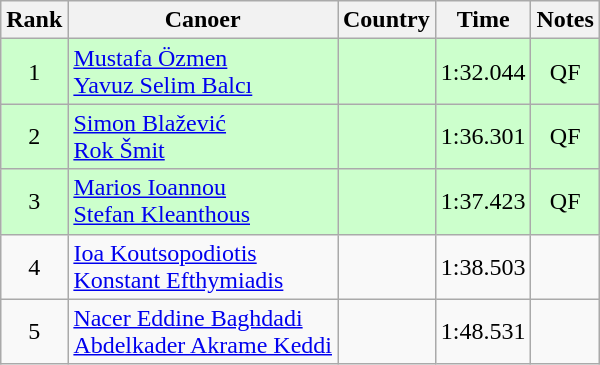<table class="wikitable" style="text-align:center;">
<tr>
<th>Rank</th>
<th>Canoer</th>
<th>Country</th>
<th>Time</th>
<th>Notes</th>
</tr>
<tr bgcolor=ccffcc>
<td>1</td>
<td align="left"><a href='#'>Mustafa Özmen</a><br><a href='#'>Yavuz Selim Balcı</a></td>
<td align="left"></td>
<td>1:32.044</td>
<td>QF</td>
</tr>
<tr bgcolor=ccffcc>
<td>2</td>
<td align="left"><a href='#'>Simon Blažević</a><br><a href='#'>Rok Šmit</a></td>
<td align="left"></td>
<td>1:36.301</td>
<td>QF</td>
</tr>
<tr bgcolor=ccffcc>
<td>3</td>
<td align="left"><a href='#'>Marios Ioannou</a><br><a href='#'>Stefan Kleanthous</a></td>
<td align="left"></td>
<td>1:37.423</td>
<td>QF</td>
</tr>
<tr>
<td>4</td>
<td align="left"><a href='#'>Ioa Koutsopodiotis</a><br><a href='#'>Konstant Efthymiadis</a></td>
<td align="left"></td>
<td>1:38.503</td>
<td></td>
</tr>
<tr>
<td>5</td>
<td align="left"><a href='#'>Nacer Eddine Baghdadi</a><br><a href='#'>Abdelkader Akrame Keddi</a></td>
<td align="left"></td>
<td>1:48.531</td>
<td></td>
</tr>
</table>
